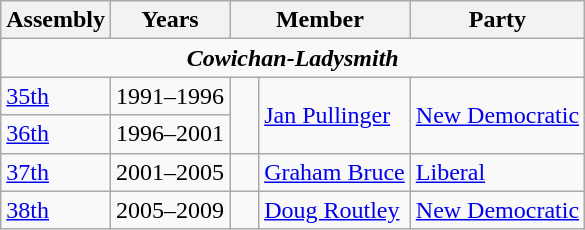<table class="wikitable">
<tr>
<th>Assembly</th>
<th>Years</th>
<th colspan="2">Member</th>
<th>Party</th>
</tr>
<tr>
<td colspan="5" align="center"><strong><em>Cowichan-Ladysmith</em></strong></td>
</tr>
<tr>
<td><a href='#'>35th</a></td>
<td>1991–1996</td>
<td rowspan=2 >   </td>
<td rowspan=2><a href='#'>Jan Pullinger</a></td>
<td rowspan=2><a href='#'>New Democratic</a></td>
</tr>
<tr>
<td><a href='#'>36th</a></td>
<td>1996–2001</td>
</tr>
<tr>
<td><a href='#'>37th</a></td>
<td>2001–2005</td>
<td>   </td>
<td><a href='#'>Graham Bruce</a></td>
<td><a href='#'>Liberal</a></td>
</tr>
<tr>
<td><a href='#'>38th</a></td>
<td>2005–2009</td>
<td>   </td>
<td><a href='#'>Doug Routley</a></td>
<td><a href='#'>New Democratic</a></td>
</tr>
</table>
